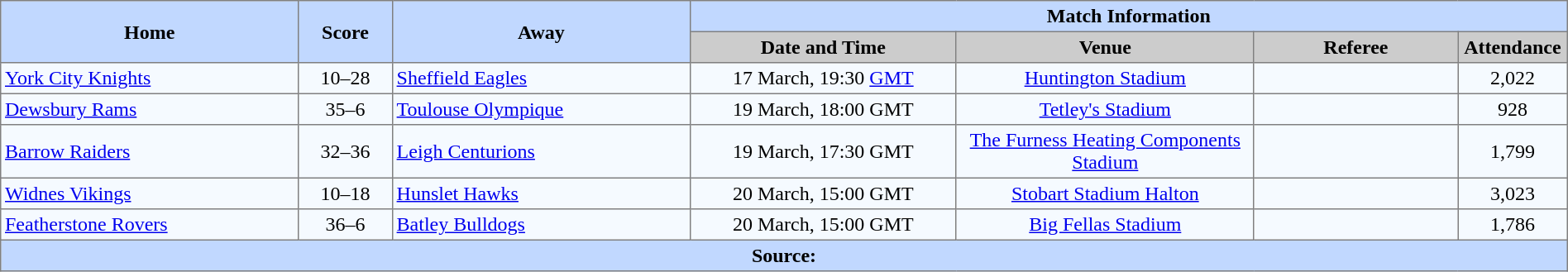<table border=1 style="border-collapse:collapse; text-align:center;" cellpadding=3 cellspacing=0 width=100%>
<tr bgcolor=#C1D8FF>
<th rowspan=2 width=19%>Home</th>
<th rowspan=2 width=6%>Score</th>
<th rowspan=2 width=19%>Away</th>
<th colspan=6>Match Information</th>
</tr>
<tr bgcolor=#CCCCCC>
<th width=17%>Date and Time</th>
<th width=19%>Venue</th>
<th width=13%>Referee</th>
<th width=7%>Attendance</th>
</tr>
<tr bgcolor=#F5FAFF>
<td align=left> <a href='#'>York City Knights</a></td>
<td>10–28</td>
<td align=left> <a href='#'>Sheffield Eagles</a></td>
<td>17 March, 19:30 <a href='#'>GMT</a></td>
<td><a href='#'>Huntington Stadium</a></td>
<td></td>
<td>2,022</td>
</tr>
<tr bgcolor=#F5FAFF>
<td align=left> <a href='#'>Dewsbury Rams</a></td>
<td>35–6</td>
<td align=left> <a href='#'>Toulouse Olympique</a></td>
<td>19 March, 18:00 GMT</td>
<td><a href='#'>Tetley's Stadium</a></td>
<td></td>
<td>928</td>
</tr>
<tr bgcolor=#F5FAFF>
<td align=left> <a href='#'>Barrow Raiders</a></td>
<td>32–36</td>
<td align=left> <a href='#'>Leigh Centurions</a></td>
<td>19 March, 17:30 GMT</td>
<td><a href='#'>The Furness Heating Components Stadium</a></td>
<td></td>
<td>1,799</td>
</tr>
<tr bgcolor=#F5FAFF>
<td align=left> <a href='#'>Widnes Vikings</a></td>
<td>10–18</td>
<td align=left> <a href='#'>Hunslet Hawks</a></td>
<td>20 March, 15:00 GMT</td>
<td><a href='#'>Stobart Stadium Halton</a></td>
<td></td>
<td>3,023</td>
</tr>
<tr bgcolor=#F5FAFF>
<td align=left> <a href='#'>Featherstone Rovers</a></td>
<td>36–6</td>
<td align=left> <a href='#'>Batley Bulldogs</a></td>
<td>20 March, 15:00 GMT</td>
<td><a href='#'>Big Fellas Stadium</a></td>
<td></td>
<td>1,786</td>
</tr>
<tr bgcolor=#C1D8FF>
<th colspan=12>Source:</th>
</tr>
</table>
